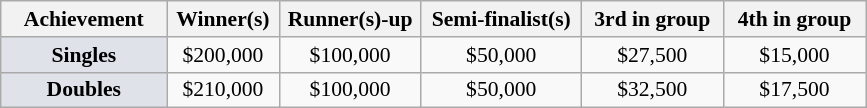<table class="wikitable" style="font-size:90%;text-align:center">
<tr>
<th style="width:104px;">Achievement</th>
<th style="width:68px; ">Winner(s)</th>
<th style="width:88px; ">Runner(s)-up</th>
<th style="width:100px;">Semi-finalist(s)</th>
<th style="width:88px; ">3rd in group</th>
<th style="width:88px; ">4th in group</th>
</tr>
<tr>
<td style="background:#dfe2e9;"><strong>Singles</strong></td>
<td>$200,000</td>
<td>$100,000</td>
<td>$50,000</td>
<td>$27,500</td>
<td>$15,000</td>
</tr>
<tr>
<td style="background:#dfe2e9;"><strong>Doubles</strong></td>
<td>$210,000</td>
<td>$100,000</td>
<td>$50,000</td>
<td>$32,500</td>
<td>$17,500</td>
</tr>
</table>
